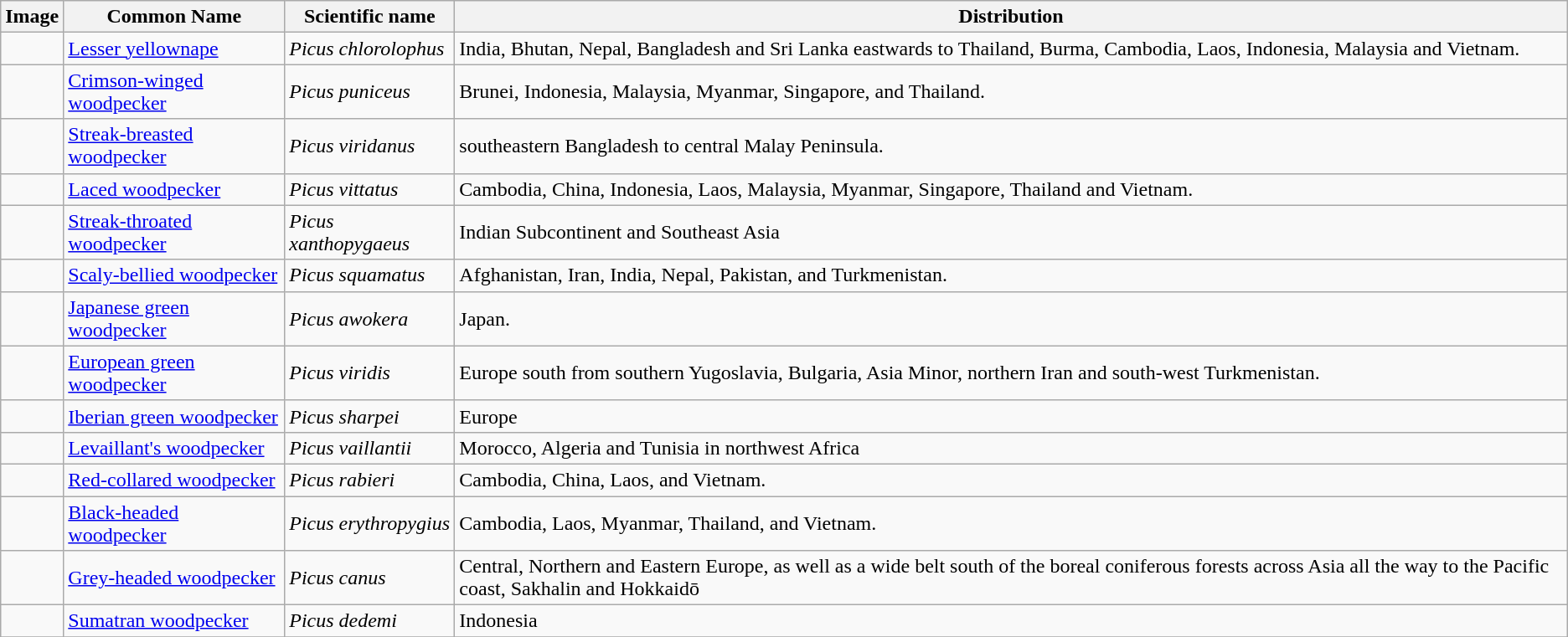<table class="wikitable">
<tr>
<th>Image</th>
<th>Common Name</th>
<th>Scientific name</th>
<th>Distribution</th>
</tr>
<tr>
<td></td>
<td><a href='#'>Lesser yellownape</a></td>
<td><em>Picus chlorolophus</em></td>
<td>India, Bhutan, Nepal, Bangladesh and Sri Lanka eastwards to Thailand, Burma, Cambodia, Laos, Indonesia, Malaysia and Vietnam.</td>
</tr>
<tr>
<td></td>
<td><a href='#'>Crimson-winged woodpecker</a></td>
<td><em>Picus puniceus</em></td>
<td>Brunei, Indonesia, Malaysia, Myanmar, Singapore, and Thailand.</td>
</tr>
<tr>
<td></td>
<td><a href='#'>Streak-breasted woodpecker</a></td>
<td><em>Picus viridanus</em></td>
<td>southeastern Bangladesh to central Malay Peninsula.</td>
</tr>
<tr>
<td></td>
<td><a href='#'>Laced woodpecker</a></td>
<td><em>Picus vittatus</em></td>
<td>Cambodia, China, Indonesia, Laos, Malaysia, Myanmar, Singapore, Thailand and Vietnam.</td>
</tr>
<tr>
<td></td>
<td><a href='#'>Streak-throated woodpecker</a></td>
<td><em>Picus xanthopygaeus</em></td>
<td>Indian Subcontinent and Southeast Asia</td>
</tr>
<tr>
<td></td>
<td><a href='#'>Scaly-bellied woodpecker</a></td>
<td><em>Picus squamatus</em></td>
<td>Afghanistan, Iran, India, Nepal, Pakistan, and Turkmenistan.</td>
</tr>
<tr>
<td></td>
<td><a href='#'>Japanese green woodpecker</a></td>
<td><em>Picus awokera</em></td>
<td>Japan.</td>
</tr>
<tr>
<td></td>
<td><a href='#'>European green woodpecker</a></td>
<td><em>Picus viridis</em></td>
<td>Europe south from southern Yugoslavia, Bulgaria, Asia Minor, northern Iran and south-west Turkmenistan.</td>
</tr>
<tr>
<td></td>
<td><a href='#'>Iberian green woodpecker</a></td>
<td><em>Picus sharpei</em></td>
<td>Europe</td>
</tr>
<tr>
<td></td>
<td><a href='#'>Levaillant's woodpecker</a></td>
<td><em>Picus vaillantii</em></td>
<td>Morocco, Algeria and Tunisia in northwest Africa</td>
</tr>
<tr>
<td></td>
<td><a href='#'>Red-collared woodpecker</a></td>
<td><em>Picus rabieri</em></td>
<td>Cambodia, China, Laos, and Vietnam.</td>
</tr>
<tr>
<td></td>
<td><a href='#'>Black-headed woodpecker</a></td>
<td><em>Picus erythropygius</em></td>
<td>Cambodia, Laos, Myanmar, Thailand, and Vietnam.</td>
</tr>
<tr>
<td></td>
<td><a href='#'>Grey-headed woodpecker</a></td>
<td><em>Picus canus</em></td>
<td>Central, Northern and Eastern Europe, as well as a wide belt south of the boreal coniferous forests across Asia all the way to the Pacific coast, Sakhalin and Hokkaidō</td>
</tr>
<tr>
<td></td>
<td><a href='#'>Sumatran woodpecker</a></td>
<td><em>Picus dedemi</em></td>
<td>Indonesia</td>
</tr>
<tr>
</tr>
</table>
